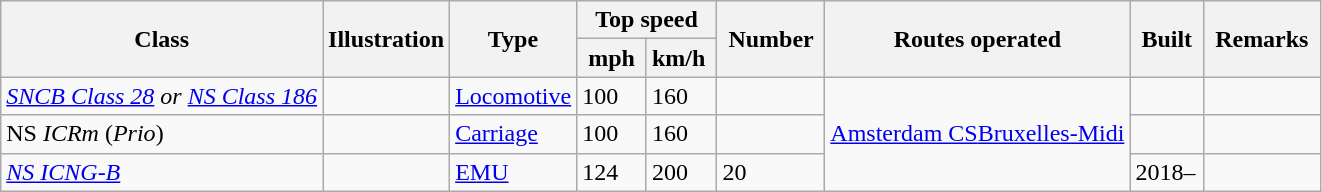<table class="wikitable">
<tr ---- bgcolor="#f9f9f9">
<th rowspan="2"> Class </th>
<th rowspan="2">Illustration</th>
<th rowspan="2"> Type </th>
<th colspan="2"> Top speed </th>
<th rowspan="2"> Number </th>
<th rowspan="2"> Routes operated </th>
<th rowspan="2"> Built </th>
<th rowspan="2"> Remarks </th>
</tr>
<tr ---- bgcolor="#f9f9f9">
<th> mph </th>
<th>km/h </th>
</tr>
<tr>
<td><em><a href='#'>SNCB Class 28</a> or <a href='#'>NS Class 186</a></em></td>
<td></td>
<td><a href='#'>Locomotive</a></td>
<td>100</td>
<td>160</td>
<td> </td>
<td rowspan="3"><a href='#'>Amsterdam CS</a><a href='#'>Bruxelles-Midi</a></td>
<td> </td>
<td> </td>
</tr>
<tr>
<td>NS <em>ICRm</em> (<em>Prio</em>)</td>
<td></td>
<td><a href='#'>Carriage</a></td>
<td>100</td>
<td>160</td>
<td> </td>
<td> </td>
<td> </td>
</tr>
<tr>
<td><a href='#'><em>NS ICNG-B</em></a></td>
<td></td>
<td><a href='#'>EMU</a></td>
<td>124</td>
<td>200</td>
<td>20</td>
<td>2018–</td>
<td></td>
</tr>
</table>
